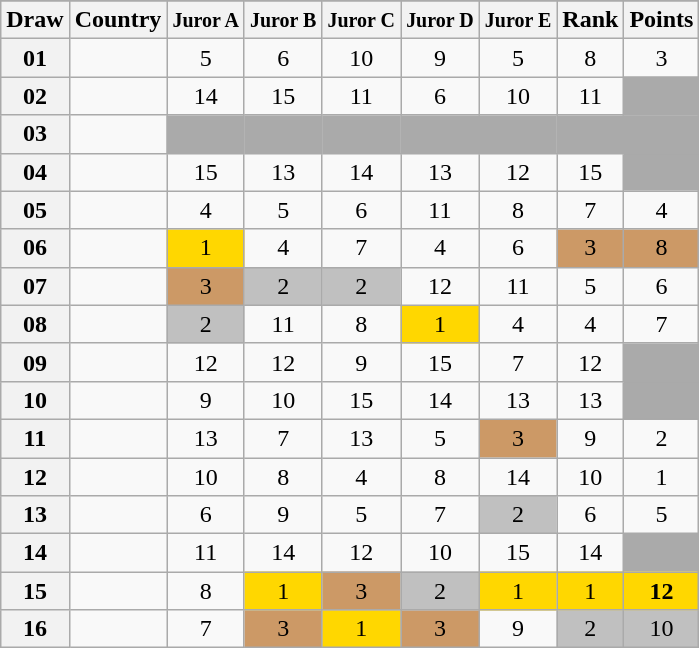<table class="sortable wikitable collapsible plainrowheaders" style="text-align:center;">
<tr>
</tr>
<tr>
<th scope="col">Draw</th>
<th scope="col">Country</th>
<th scope="col"><small>Juror A</small></th>
<th scope="col"><small>Juror B</small></th>
<th scope="col"><small>Juror C</small></th>
<th scope="col"><small>Juror D</small></th>
<th scope="col"><small>Juror E</small></th>
<th scope="col">Rank</th>
<th scope="col">Points</th>
</tr>
<tr>
<th scope="row" style="text-align:center;">01</th>
<td style="text-align:left;"></td>
<td>5</td>
<td>6</td>
<td>10</td>
<td>9</td>
<td>5</td>
<td>8</td>
<td>3</td>
</tr>
<tr>
<th scope="row" style="text-align:center;">02</th>
<td style="text-align:left;"></td>
<td>14</td>
<td>15</td>
<td>11</td>
<td>6</td>
<td>10</td>
<td>11</td>
<td style="background:#AAAAAA;"></td>
</tr>
<tr class="sortbottom">
<th scope="row" style="text-align:center;">03</th>
<td style="text-align:left;"></td>
<td style="background:#AAAAAA;"></td>
<td style="background:#AAAAAA;"></td>
<td style="background:#AAAAAA;"></td>
<td style="background:#AAAAAA;"></td>
<td style="background:#AAAAAA;"></td>
<td style="background:#AAAAAA;"></td>
<td style="background:#AAAAAA;"></td>
</tr>
<tr>
<th scope="row" style="text-align:center;">04</th>
<td style="text-align:left;"></td>
<td>15</td>
<td>13</td>
<td>14</td>
<td>13</td>
<td>12</td>
<td>15</td>
<td style="background:#AAAAAA;"></td>
</tr>
<tr>
<th scope="row" style="text-align:center;">05</th>
<td style="text-align:left;"></td>
<td>4</td>
<td>5</td>
<td>6</td>
<td>11</td>
<td>8</td>
<td>7</td>
<td>4</td>
</tr>
<tr>
<th scope="row" style="text-align:center;">06</th>
<td style="text-align:left;"></td>
<td style="background:gold;">1</td>
<td>4</td>
<td>7</td>
<td>4</td>
<td>6</td>
<td style="background:#CC9966;">3</td>
<td style="background:#CC9966;">8</td>
</tr>
<tr>
<th scope="row" style="text-align:center;">07</th>
<td style="text-align:left;"></td>
<td style="background:#CC9966;">3</td>
<td style="background:silver;">2</td>
<td style="background:silver">2</td>
<td>12</td>
<td>11</td>
<td>5</td>
<td>6</td>
</tr>
<tr>
<th scope="row" style="text-align:center;">08</th>
<td style="text-align:left;"></td>
<td style="background:silver">2</td>
<td>11</td>
<td>8</td>
<td style="background:gold;">1</td>
<td>4</td>
<td>4</td>
<td>7</td>
</tr>
<tr>
<th scope="row" style="text-align:center;">09</th>
<td style="text-align:left;"></td>
<td>12</td>
<td>12</td>
<td>9</td>
<td>15</td>
<td>7</td>
<td>12</td>
<td style="background:#AAAAAA;"></td>
</tr>
<tr>
<th scope="row" style="text-align:center;">10</th>
<td style="text-align:left;"></td>
<td>9</td>
<td>10</td>
<td>15</td>
<td>14</td>
<td>13</td>
<td>13</td>
<td style="background:#AAAAAA;"></td>
</tr>
<tr>
<th scope="row" style="text-align:center;">11</th>
<td style="text-align:left;"></td>
<td>13</td>
<td>7</td>
<td>13</td>
<td>5</td>
<td style="background:#CC9966;">3</td>
<td>9</td>
<td>2</td>
</tr>
<tr>
<th scope="row" style="text-align:center;">12</th>
<td style="text-align:left;"></td>
<td>10</td>
<td>8</td>
<td>4</td>
<td>8</td>
<td>14</td>
<td>10</td>
<td>1</td>
</tr>
<tr>
<th scope="row" style="text-align:center;">13</th>
<td style="text-align:left;"></td>
<td>6</td>
<td>9</td>
<td>5</td>
<td>7</td>
<td style="background:silver;">2</td>
<td>6</td>
<td>5</td>
</tr>
<tr>
<th scope="row" style="text-align:center;">14</th>
<td style="text-align:left;"></td>
<td>11</td>
<td>14</td>
<td>12</td>
<td>10</td>
<td>15</td>
<td>14</td>
<td style="background:#AAAAAA;"></td>
</tr>
<tr>
<th scope="row" style="text-align:center;">15</th>
<td style="text-align:left;"></td>
<td>8</td>
<td style="background:gold">1</td>
<td style="background:#CC9966;">3</td>
<td style="background:silver">2</td>
<td style="background:gold">1</td>
<td style="background:gold">1</td>
<td style="background:gold"><strong>12</strong></td>
</tr>
<tr>
<th scope="row" style="text-align:center;">16</th>
<td style="text-align:left;"></td>
<td>7</td>
<td style="background:#CC9966;">3</td>
<td style="background:gold">1</td>
<td style="background:#CC9966;">3</td>
<td>9</td>
<td style="background:silver;">2</td>
<td style="background:silver;">10</td>
</tr>
</table>
